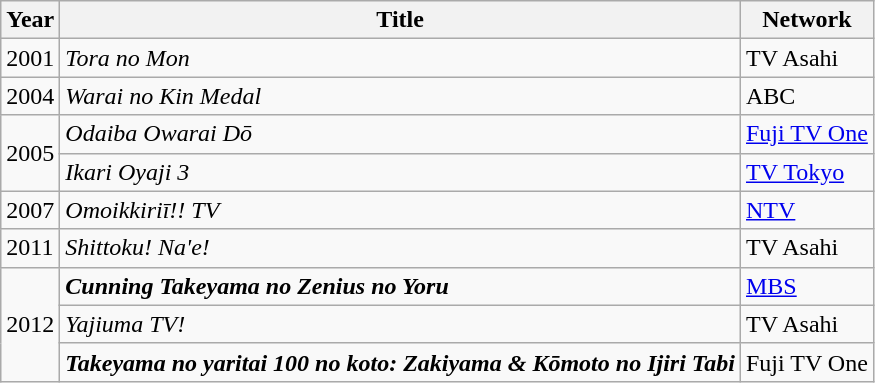<table class="wikitable">
<tr>
<th>Year</th>
<th>Title</th>
<th>Network</th>
</tr>
<tr>
<td>2001</td>
<td><em>Tora no Mon</em></td>
<td>TV Asahi</td>
</tr>
<tr>
<td>2004</td>
<td><em>Warai no Kin Medal</em></td>
<td>ABC</td>
</tr>
<tr>
<td rowspan="2">2005</td>
<td><em>Odaiba Owarai Dō</em></td>
<td><a href='#'>Fuji TV One</a></td>
</tr>
<tr>
<td><em>Ikari Oyaji 3</em></td>
<td><a href='#'>TV Tokyo</a></td>
</tr>
<tr>
<td>2007</td>
<td><em>Omoikkiriī!! TV</em></td>
<td><a href='#'>NTV</a></td>
</tr>
<tr>
<td>2011</td>
<td><em>Shittoku! Na'e!</em></td>
<td>TV Asahi</td>
</tr>
<tr>
<td rowspan="3">2012</td>
<td><strong><em>Cunning Takeyama no Zenius no Yoru</em></strong></td>
<td><a href='#'>MBS</a></td>
</tr>
<tr>
<td><em>Yajiuma TV!</em></td>
<td>TV Asahi</td>
</tr>
<tr>
<td><strong><em>Takeyama no yaritai 100 no koto: Zakiyama & Kōmoto no Ijiri Tabi</em></strong></td>
<td>Fuji TV One</td>
</tr>
</table>
